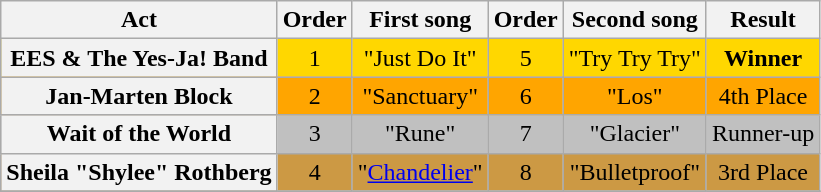<table class="wikitable plainrowheaders" style="text-align:center;">
<tr>
<th>Act</th>
<th>Order</th>
<th>First song</th>
<th>Order</th>
<th>Second song</th>
<th>Result</th>
</tr>
<tr style="background:gold;">
<th scope=row>EES & The Yes-Ja! Band</th>
<td>1</td>
<td>"Just Do It"</td>
<td>5</td>
<td>"Try Try Try"</td>
<td><strong>Winner</strong></td>
</tr>
<tr style="background:orange;">
<th scope=row>Jan-Marten Block</th>
<td>2</td>
<td>"Sanctuary"</td>
<td>6</td>
<td>"Los"</td>
<td>4th Place</td>
</tr>
<tr style="background:silver;">
<th scope=row>Wait of the World</th>
<td>3</td>
<td>"Rune"</td>
<td>7</td>
<td>"Glacier"</td>
<td>Runner-up</td>
</tr>
<tr style="background:#c94">
<th scope=row>Sheila "Shylee" Rothberg</th>
<td>4</td>
<td>"<a href='#'>Chandelier</a>"</td>
<td>8</td>
<td>"Bulletproof"</td>
<td>3rd Place</td>
</tr>
<tr style="background:pink;">
</tr>
</table>
